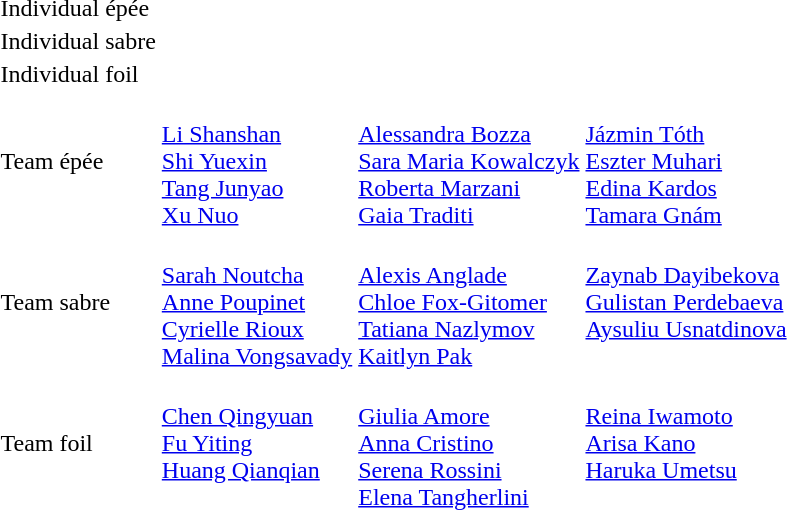<table>
<tr>
<td rowspan=2>Individual épée<br></td>
<td rowspan=2></td>
<td rowspan=2></td>
<td></td>
</tr>
<tr>
<td></td>
</tr>
<tr>
<td rowspan=2>Individual sabre<br></td>
<td rowspan=2></td>
<td rowspan=2></td>
<td></td>
</tr>
<tr>
<td></td>
</tr>
<tr>
<td rowspan=2>Individual foil<br></td>
<td rowspan=2></td>
<td rowspan=2></td>
<td></td>
</tr>
<tr>
<td></td>
</tr>
<tr>
<td>Team épée<br></td>
<td><br><a href='#'>Li Shanshan</a><br><a href='#'>Shi Yuexin</a><br><a href='#'>Tang Junyao</a><br><a href='#'>Xu Nuo</a></td>
<td><br><a href='#'>Alessandra Bozza</a><br><a href='#'>Sara Maria Kowalczyk</a><br><a href='#'>Roberta Marzani</a><br><a href='#'>Gaia Traditi</a></td>
<td><br><a href='#'>Jázmin Tóth</a><br><a href='#'>Eszter Muhari</a><br><a href='#'>Edina Kardos</a><br><a href='#'>Tamara Gnám</a></td>
</tr>
<tr>
<td>Team sabre<br></td>
<td><br><a href='#'>Sarah Noutcha</a><br><a href='#'>Anne Poupinet</a><br><a href='#'>Cyrielle Rioux</a><br><a href='#'>Malina Vongsavady</a></td>
<td><br><a href='#'>Alexis Anglade</a><br><a href='#'>Chloe Fox-Gitomer</a><br><a href='#'>Tatiana Nazlymov</a><br><a href='#'>Kaitlyn Pak</a></td>
<td valign=top><br><a href='#'>Zaynab Dayibekova</a><br><a href='#'>Gulistan Perdebaeva</a><br><a href='#'>Aysuliu Usnatdinova</a></td>
</tr>
<tr>
<td>Team foil<br></td>
<td valign=top><br><a href='#'>Chen Qingyuan</a><br><a href='#'>Fu Yiting</a><br><a href='#'>Huang Qianqian</a></td>
<td><br><a href='#'>Giulia Amore</a><br><a href='#'>Anna Cristino</a><br><a href='#'>Serena Rossini</a><br><a href='#'>Elena Tangherlini</a></td>
<td valign=top><br><a href='#'>Reina Iwamoto</a><br><a href='#'>Arisa Kano</a><br><a href='#'>Haruka Umetsu</a></td>
</tr>
</table>
